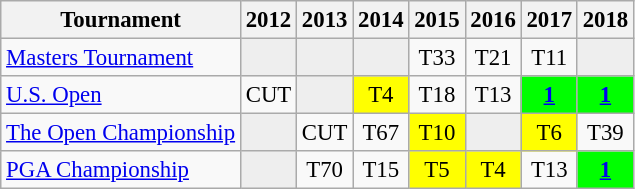<table class="wikitable" style="font-size:95%;text-align:center;">
<tr>
<th>Tournament</th>
<th>2012</th>
<th>2013</th>
<th>2014</th>
<th>2015</th>
<th>2016</th>
<th>2017</th>
<th>2018</th>
</tr>
<tr>
<td align=left><a href='#'>Masters Tournament</a></td>
<td style="background:#eeeeee;"></td>
<td style="background:#eeeeee;"></td>
<td style="background:#eeeeee;"></td>
<td>T33</td>
<td>T21</td>
<td>T11</td>
<td style="background:#eeeeee;"></td>
</tr>
<tr>
<td align=left><a href='#'>U.S. Open</a></td>
<td>CUT</td>
<td style="background:#eeeeee;"></td>
<td style="background:yellow;">T4</td>
<td>T18</td>
<td>T13</td>
<td style="background:lime;"><strong><a href='#'>1</a></strong></td>
<td style="background:lime;"><strong><a href='#'>1</a></strong></td>
</tr>
<tr>
<td align=left><a href='#'>The Open Championship</a></td>
<td style="background:#eeeeee;"></td>
<td>CUT</td>
<td>T67</td>
<td style="background:yellow;">T10</td>
<td style="background:#eeeeee;"></td>
<td style="background:yellow;">T6</td>
<td>T39</td>
</tr>
<tr>
<td align=left><a href='#'>PGA Championship</a></td>
<td style="background:#eeeeee;"></td>
<td>T70</td>
<td>T15</td>
<td style="background:yellow;">T5</td>
<td style="background:yellow;">T4</td>
<td>T13</td>
<td style="background:lime;"><strong><a href='#'>1</a></strong></td>
</tr>
</table>
